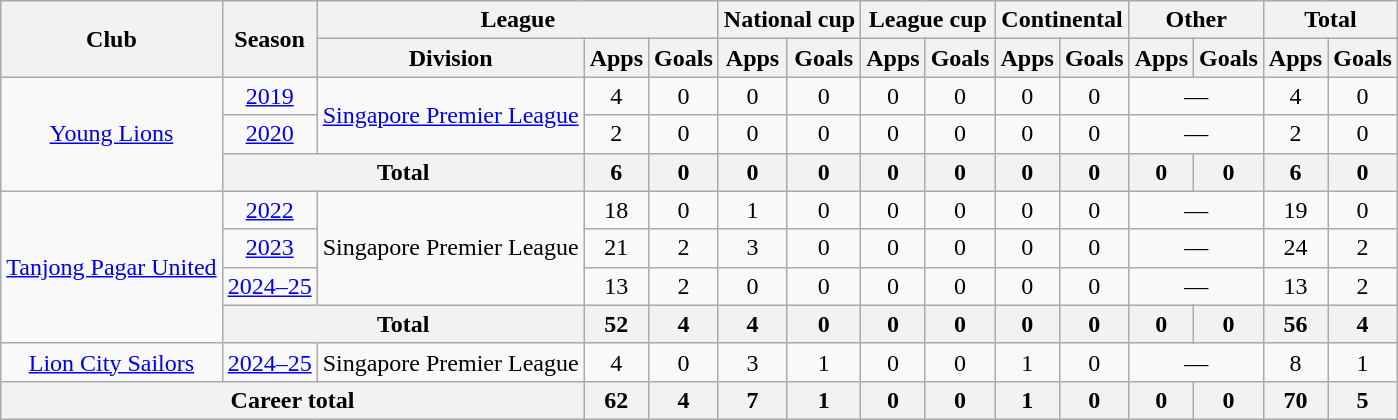<table class="wikitable" style="text-align:center">
<tr>
<th rowspan="2">Club</th>
<th rowspan="2">Season</th>
<th colspan="3">League</th>
<th colspan="2">National cup</th>
<th colspan="2">League cup</th>
<th colspan="2">Continental</th>
<th colspan="2">Other</th>
<th colspan="2">Total</th>
</tr>
<tr>
<th>Division</th>
<th>Apps</th>
<th>Goals</th>
<th>Apps</th>
<th>Goals</th>
<th>Apps</th>
<th>Goals</th>
<th>Apps</th>
<th>Goals</th>
<th>Apps</th>
<th>Goals</th>
<th>Apps</th>
<th>Goals</th>
</tr>
<tr>
<td rowspan="3"><a href='#'>Young Lions</a></td>
<td><a href='#'>2019</a></td>
<td rowspan="2"><a href='#'>Singapore Premier League</a></td>
<td>4</td>
<td>0</td>
<td>0</td>
<td>0</td>
<td>0</td>
<td>0</td>
<td>0</td>
<td>0</td>
<td colspan="2">—</td>
<td>4</td>
<td>0</td>
</tr>
<tr>
<td><a href='#'>2020</a></td>
<td>2</td>
<td>0</td>
<td>0</td>
<td>0</td>
<td>0</td>
<td>0</td>
<td>0</td>
<td>0</td>
<td colspan="2">—</td>
<td>2</td>
<td>0</td>
</tr>
<tr>
<th colspan="2">Total</th>
<th>6</th>
<th>0</th>
<th>0</th>
<th>0</th>
<th>0</th>
<th>0</th>
<th>0</th>
<th>0</th>
<th>0</th>
<th>0</th>
<th>6</th>
<th>0</th>
</tr>
<tr>
<td rowspan="4"><a href='#'>Tanjong Pagar United</a></td>
<td><a href='#'>2022</a></td>
<td rowspan="3">Singapore Premier League</td>
<td>18</td>
<td>0</td>
<td>1</td>
<td>0</td>
<td>0</td>
<td>0</td>
<td>0</td>
<td>0</td>
<td colspan="2">—</td>
<td>19</td>
<td>0</td>
</tr>
<tr>
<td><a href='#'>2023</a></td>
<td>21</td>
<td>2</td>
<td>3</td>
<td>0</td>
<td>0</td>
<td>0</td>
<td>0</td>
<td>0</td>
<td colspan="2">—</td>
<td>24</td>
<td>2</td>
</tr>
<tr>
<td><a href='#'>2024–25</a></td>
<td>13</td>
<td>2</td>
<td>0</td>
<td>0</td>
<td>0</td>
<td>0</td>
<td>0</td>
<td>0</td>
<td colspan="2">—</td>
<td>13</td>
<td>2</td>
</tr>
<tr>
<th colspan="2">Total</th>
<th>52</th>
<th>4</th>
<th>4</th>
<th>0</th>
<th>0</th>
<th>0</th>
<th>0</th>
<th>0</th>
<th>0</th>
<th>0</th>
<th>56</th>
<th>4</th>
</tr>
<tr>
<td rowspan="1"><a href='#'>Lion City Sailors</a></td>
<td><a href='#'>2024–25</a></td>
<td rowspan="1">Singapore Premier League</td>
<td>4</td>
<td>0</td>
<td>3</td>
<td>1</td>
<td>0</td>
<td>0</td>
<td>1</td>
<td>0</td>
<td colspan="2">—</td>
<td>8</td>
<td>1</td>
</tr>
<tr>
<th colspan="3">Career total</th>
<th>62</th>
<th>4</th>
<th>7</th>
<th>1</th>
<th>0</th>
<th>0</th>
<th>1</th>
<th>0</th>
<th>0</th>
<th>0</th>
<th>70</th>
<th>5</th>
</tr>
</table>
